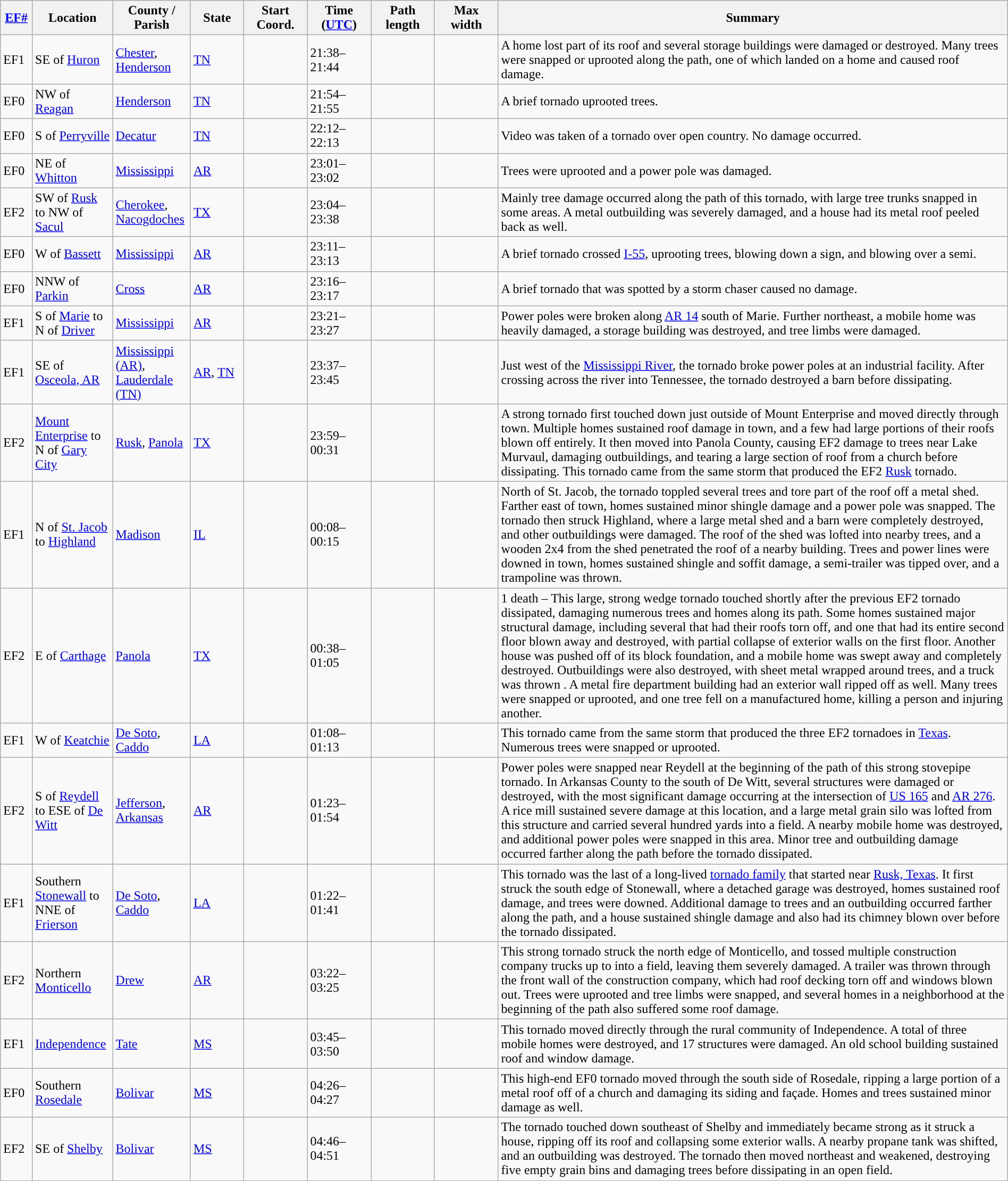<table class="wikitable sortable" style="width:100%;">
<tr>
<th scope="col"  style="width:3%; text-align:center;"><a href='#'>EF#</a></th>
<th scope="col"  style="width:7%; text-align:center;" class="unsortable">Location</th>
<th scope="col"  style="width:6%; text-align:center;" class="unsortable">County / Parish</th>
<th scope="col"  style="width:5%; text-align:center;">State</th>
<th scope="col"  style="width:6%; text-align:center;">Start Coord.</th>
<th scope="col"  style="width:6%; text-align:center;">Time (<a href='#'>UTC</a>)</th>
<th scope="col"  style="width:6%; text-align:center;">Path length</th>
<th scope="col"  style="width:6%; text-align:center;">Max width</th>
<th scope="col" class="unsortable" style="width:48%; text-align:center;">Summary</th>
</tr>
<tr>
<td>EF1</td>
<td>SE of <a href='#'>Huron</a></td>
<td><a href='#'>Chester</a>, <a href='#'>Henderson</a></td>
<td><a href='#'>TN</a></td>
<td></td>
<td>21:38–21:44</td>
<td></td>
<td></td>
<td>A home lost part of its roof and several storage buildings were damaged or destroyed. Many trees were snapped or uprooted along the path, one of which landed on a home and caused roof damage.</td>
</tr>
<tr>
<td>EF0</td>
<td>NW of <a href='#'>Reagan</a></td>
<td><a href='#'>Henderson</a></td>
<td><a href='#'>TN</a></td>
<td></td>
<td>21:54–21:55</td>
<td></td>
<td></td>
<td>A brief tornado uprooted trees.</td>
</tr>
<tr>
<td>EF0</td>
<td>S of <a href='#'>Perryville</a></td>
<td><a href='#'>Decatur</a></td>
<td><a href='#'>TN</a></td>
<td></td>
<td>22:12–22:13</td>
<td></td>
<td></td>
<td>Video was taken of a tornado over open country. No damage occurred.</td>
</tr>
<tr>
<td>EF0</td>
<td>NE of <a href='#'>Whitton</a></td>
<td><a href='#'>Mississippi</a></td>
<td><a href='#'>AR</a></td>
<td></td>
<td>23:01–23:02</td>
<td></td>
<td></td>
<td>Trees were uprooted and a power pole was damaged.</td>
</tr>
<tr>
<td>EF2</td>
<td>SW of <a href='#'>Rusk</a> to NW of <a href='#'>Sacul</a></td>
<td><a href='#'>Cherokee</a>, <a href='#'>Nacogdoches</a></td>
<td><a href='#'>TX</a></td>
<td></td>
<td>23:04–23:38</td>
<td></td>
<td></td>
<td>Mainly tree damage occurred along the path of this tornado, with large tree trunks snapped in some areas. A metal outbuilding was severely damaged, and a house had its metal roof peeled back as well.</td>
</tr>
<tr>
<td>EF0</td>
<td>W of <a href='#'>Bassett</a></td>
<td><a href='#'>Mississippi</a></td>
<td><a href='#'>AR</a></td>
<td></td>
<td>23:11–23:13</td>
<td></td>
<td></td>
<td>A brief tornado crossed <a href='#'>I-55</a>, uprooting trees, blowing down a sign, and blowing over a semi.</td>
</tr>
<tr>
<td>EF0</td>
<td>NNW of <a href='#'>Parkin</a></td>
<td><a href='#'>Cross</a></td>
<td><a href='#'>AR</a></td>
<td></td>
<td>23:16–23:17</td>
<td></td>
<td></td>
<td>A brief tornado that was spotted by a storm chaser caused no damage.</td>
</tr>
<tr>
<td>EF1</td>
<td>S of <a href='#'>Marie</a> to N of <a href='#'>Driver</a></td>
<td><a href='#'>Mississippi</a></td>
<td><a href='#'>AR</a></td>
<td></td>
<td>23:21–23:27</td>
<td></td>
<td></td>
<td>Power poles were broken along <a href='#'>AR 14</a> south of Marie. Further northeast, a mobile home was heavily damaged, a storage building was destroyed, and tree limbs were damaged.</td>
</tr>
<tr>
<td>EF1</td>
<td>SE of <a href='#'>Osceola, AR</a></td>
<td><a href='#'>Mississippi (AR)</a>, <a href='#'>Lauderdale (TN)</a></td>
<td><a href='#'>AR</a>, <a href='#'>TN</a></td>
<td></td>
<td>23:37–23:45</td>
<td></td>
<td></td>
<td>Just west of the <a href='#'>Mississippi River</a>, the tornado broke power poles at an industrial facility. After crossing across the river into Tennessee, the tornado destroyed a barn before dissipating.</td>
</tr>
<tr>
<td>EF2</td>
<td><a href='#'>Mount Enterprise</a> to N of <a href='#'>Gary City</a></td>
<td><a href='#'>Rusk</a>, <a href='#'>Panola</a></td>
<td><a href='#'>TX</a></td>
<td></td>
<td>23:59–00:31</td>
<td></td>
<td></td>
<td>A strong tornado first touched down just outside of Mount Enterprise and moved directly through town. Multiple homes sustained roof damage in town, and a few had large portions of their roofs blown off entirely. It then moved into Panola County, causing EF2 damage to trees near Lake Murvaul, damaging outbuildings, and tearing a large section of roof from a church before dissipating. This tornado came from the same storm that produced the EF2 <a href='#'>Rusk</a> tornado.</td>
</tr>
<tr>
<td>EF1</td>
<td>N of <a href='#'>St. Jacob</a> to <a href='#'>Highland</a></td>
<td><a href='#'>Madison</a></td>
<td><a href='#'>IL</a></td>
<td></td>
<td>00:08–00:15</td>
<td></td>
<td></td>
<td>North of St. Jacob, the tornado toppled several trees and tore part of the roof off a metal shed. Farther east of town, homes sustained minor shingle damage and a power pole was snapped. The tornado then struck Highland, where a large metal shed and a barn were completely destroyed, and other outbuildings were damaged. The roof of the shed was lofted into nearby trees, and a wooden 2x4 from the shed penetrated the roof of a nearby building. Trees and power lines were downed in town, homes sustained shingle and soffit damage, a semi-trailer was tipped over, and a trampoline was thrown.</td>
</tr>
<tr>
<td>EF2</td>
<td>E of <a href='#'>Carthage</a></td>
<td><a href='#'>Panola</a></td>
<td><a href='#'>TX</a></td>
<td></td>
<td>00:38–01:05</td>
<td></td>
<td></td>
<td>1 death – This large, strong wedge tornado touched shortly after the previous EF2 tornado dissipated, damaging numerous trees and homes along its path. Some homes sustained major structural damage, including several that had their roofs torn off, and one that had its entire second floor blown away and destroyed, with partial collapse of exterior walls on the first floor. Another house was pushed off of its block foundation, and a mobile home was swept away and completely destroyed. Outbuildings were also destroyed, with sheet metal wrapped around trees, and a truck was thrown . A metal fire department building had an exterior wall ripped off as well. Many trees were snapped or uprooted, and one tree fell on a manufactured home, killing a person and injuring another.</td>
</tr>
<tr>
<td>EF1</td>
<td>W of <a href='#'>Keatchie</a></td>
<td><a href='#'>De Soto</a>, <a href='#'>Caddo</a></td>
<td><a href='#'>LA</a></td>
<td></td>
<td>01:08–01:13</td>
<td></td>
<td></td>
<td>This tornado came from the same storm that produced the three EF2 tornadoes in <a href='#'>Texas</a>. Numerous trees were snapped or uprooted.</td>
</tr>
<tr>
<td>EF2</td>
<td>S of <a href='#'>Reydell</a> to ESE of <a href='#'>De Witt</a></td>
<td><a href='#'>Jefferson</a>, <a href='#'>Arkansas</a></td>
<td><a href='#'>AR</a></td>
<td></td>
<td>01:23–01:54</td>
<td></td>
<td></td>
<td>Power poles were snapped near Reydell at the beginning of the path of this strong stovepipe tornado. In Arkansas County to the south of De Witt, several structures were damaged or destroyed, with the most significant damage occurring at the intersection of <a href='#'>US 165</a> and <a href='#'>AR 276</a>. A rice mill sustained severe damage at this location, and a large metal grain silo was lofted from this structure and carried several hundred yards into a field. A nearby mobile home was destroyed, and additional power poles were snapped in this area. Minor tree and outbuilding damage occurred farther along the path before the tornado dissipated.</td>
</tr>
<tr>
<td>EF1</td>
<td>Southern <a href='#'>Stonewall</a> to NNE of <a href='#'>Frierson</a></td>
<td><a href='#'>De Soto</a>, <a href='#'>Caddo</a></td>
<td><a href='#'>LA</a></td>
<td></td>
<td>01:22–01:41</td>
<td></td>
<td></td>
<td>This tornado was the last of a long-lived <a href='#'>tornado family</a> that started near <a href='#'>Rusk, Texas</a>. It first struck the south edge of Stonewall, where a detached garage was destroyed, homes sustained roof damage, and trees were downed. Additional damage to trees and an outbuilding occurred farther along the path, and a house sustained shingle damage and also had its chimney blown over before the tornado dissipated.</td>
</tr>
<tr>
<td>EF2</td>
<td>Northern <a href='#'>Monticello</a></td>
<td><a href='#'>Drew</a></td>
<td><a href='#'>AR</a></td>
<td></td>
<td>03:22–03:25</td>
<td></td>
<td></td>
<td>This strong tornado struck the north edge of Monticello, and tossed multiple construction company trucks up to  into a field, leaving them severely damaged. A trailer was thrown through the front wall of the construction company, which had roof decking torn off and windows blown out. Trees were uprooted and tree limbs were snapped, and several homes in a neighborhood at the beginning of the path also suffered some roof damage.</td>
</tr>
<tr>
<td>EF1</td>
<td><a href='#'>Independence</a></td>
<td><a href='#'>Tate</a></td>
<td><a href='#'>MS</a></td>
<td></td>
<td>03:45–03:50</td>
<td></td>
<td></td>
<td>This tornado moved directly through the rural community of Independence. A total of three mobile homes were destroyed, and 17 structures were damaged. An old school building sustained roof and window damage.</td>
</tr>
<tr>
<td>EF0</td>
<td>Southern <a href='#'>Rosedale</a></td>
<td><a href='#'>Bolivar</a></td>
<td><a href='#'>MS</a></td>
<td></td>
<td>04:26–04:27</td>
<td></td>
<td></td>
<td>This high-end EF0 tornado moved through the south side of Rosedale, ripping a large portion of a metal roof off of a church and damaging its siding and façade. Homes and trees sustained minor damage as well.</td>
</tr>
<tr>
<td>EF2</td>
<td>SE of <a href='#'>Shelby</a></td>
<td><a href='#'>Bolivar</a></td>
<td><a href='#'>MS</a></td>
<td></td>
<td>04:46–04:51</td>
<td></td>
<td></td>
<td>The tornado touched down southeast of Shelby and immediately became strong as it struck a house, ripping off its roof and collapsing some exterior walls. A nearby propane tank was shifted, and an outbuilding was destroyed. The tornado then moved northeast and weakened, destroying five empty grain bins and damaging trees before dissipating in an open field.</td>
</tr>
<tr>
</tr>
</table>
